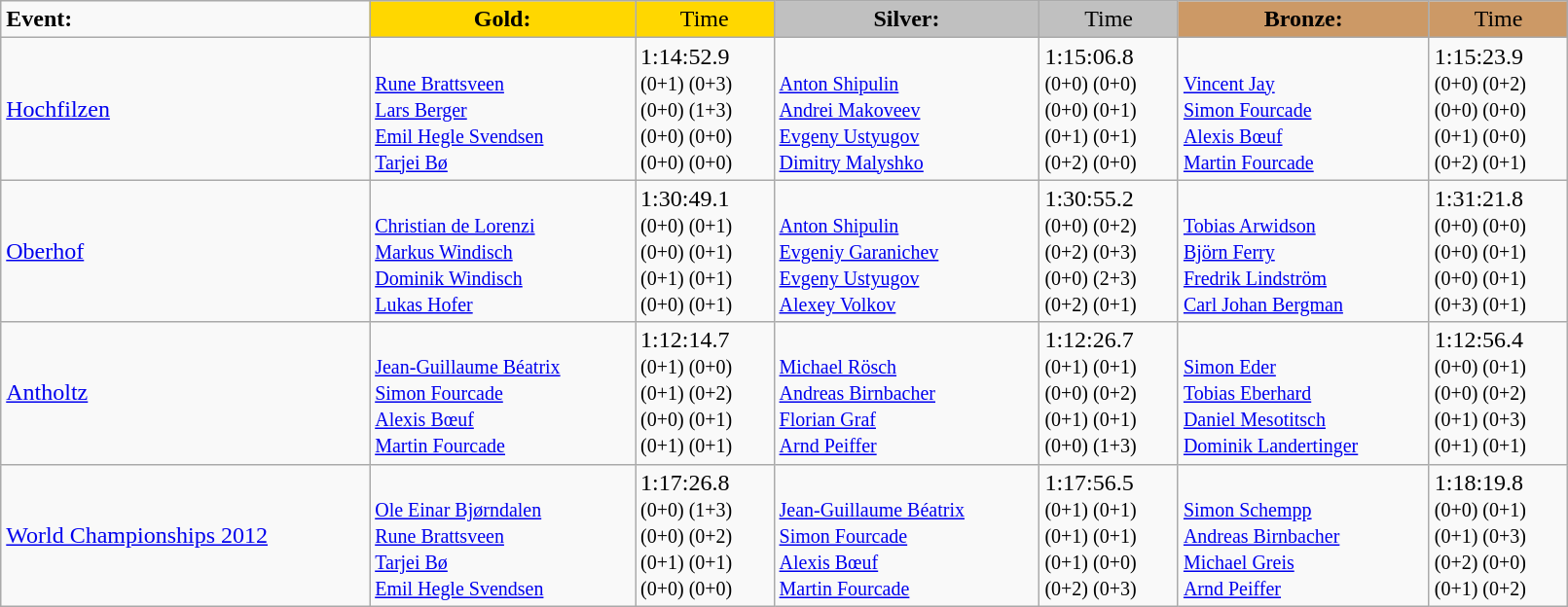<table class="wikitable" width=85%>
<tr>
<td><strong>Event:</strong></td>
<td style="text-align:center;background-color:gold;"><strong>Gold:</strong></td>
<td style="text-align:center;background-color:gold;">Time</td>
<td style="text-align:center;background-color:silver;"><strong>Silver:</strong></td>
<td style="text-align:center;background-color:silver;">Time</td>
<td style="text-align:center;background-color:#CC9966;"><strong>Bronze:</strong></td>
<td style="text-align:center;background-color:#CC9966;">Time</td>
</tr>
<tr>
<td><a href='#'>Hochfilzen</a><br></td>
<td><strong></strong>  <br><small><a href='#'>Rune Brattsveen</a><br><a href='#'>Lars Berger</a><br><a href='#'>Emil Hegle Svendsen</a><br><a href='#'>Tarjei Bø</a></small></td>
<td>1:14:52.9<br><small>(0+1) (0+3)<br>(0+0) (1+3)<br>(0+0) (0+0)<br>(0+0) (0+0)</small></td>
<td>  <br><small><a href='#'>Anton Shipulin</a><br><a href='#'>Andrei Makoveev</a><br><a href='#'>Evgeny Ustyugov</a><br><a href='#'>Dimitry Malyshko</a></small></td>
<td>1:15:06.8<br><small>(0+0) (0+0)<br>(0+0) (0+1)<br>(0+1) (0+1)<br>(0+2) (0+0)</small></td>
<td>  <br><small><a href='#'>Vincent Jay</a><br><a href='#'>Simon Fourcade</a><br><a href='#'>Alexis Bœuf</a><br><a href='#'>Martin Fourcade</a></small></td>
<td>1:15:23.9<br><small>(0+0) (0+2)<br>(0+0) (0+0)<br>(0+1) (0+0)<br>(0+2) (0+1)</small></td>
</tr>
<tr>
<td><a href='#'>Oberhof</a><br></td>
<td><strong></strong>  <br><small><a href='#'>Christian de Lorenzi</a><br><a href='#'>Markus Windisch</a><br><a href='#'>Dominik Windisch</a><br><a href='#'>Lukas Hofer</a></small></td>
<td>1:30:49.1<br><small>(0+0) (0+1) <br>(0+0) (0+1) <br>(0+1) (0+1) <br> (0+0) (0+1)</small></td>
<td>  <br><small><a href='#'>Anton Shipulin</a><br><a href='#'>Evgeniy Garanichev</a><br><a href='#'>Evgeny Ustyugov</a><br><a href='#'>Alexey Volkov</a></small></td>
<td>1:30:55.2<br><small>(0+0) (0+2)<br>(0+2) (0+3)<br>(0+0) (2+3)<br>(0+2) (0+1)</small></td>
<td>  <br><small><a href='#'>Tobias Arwidson</a><br><a href='#'>Björn Ferry</a><br><a href='#'>Fredrik Lindström</a><br><a href='#'>Carl Johan Bergman</a></small></td>
<td>1:31:21.8	<br><small>(0+0) (0+0) <br>(0+0) (0+1) <br>(0+0) (0+1) <br> (0+3) (0+1)</small></td>
</tr>
<tr>
<td><a href='#'>Antholtz</a><br></td>
<td>  <br><small><a href='#'>Jean-Guillaume Béatrix</a><br><a href='#'>Simon Fourcade</a><br><a href='#'>Alexis Bœuf</a><br><a href='#'>Martin Fourcade</a></small></td>
<td>1:12:14.7<br><small>(0+1) (0+0)<br>(0+1) (0+2)<br>(0+0) (0+1)<br>(0+1) (0+1)</small></td>
<td>  <br><small><a href='#'>Michael Rösch</a><br><a href='#'>Andreas Birnbacher</a><br><a href='#'>Florian Graf</a><br><a href='#'>Arnd Peiffer</a></small></td>
<td>1:12:26.7<br><small>(0+1) (0+1)<br>(0+0) (0+2)<br>(0+1) (0+1)<br>(0+0) (1+3)</small></td>
<td>  <br><small><a href='#'>Simon Eder</a><br><a href='#'>Tobias Eberhard</a><br><a href='#'>Daniel Mesotitsch</a><br><a href='#'>Dominik Landertinger</a></small></td>
<td>1:12:56.4 <br><small>(0+0) (0+1)<br>(0+0) (0+2)<br>(0+1) (0+3)<br>(0+1) (0+1)</small></td>
</tr>
<tr>
<td><a href='#'>World Championships 2012</a><br></td>
<td><strong></strong>  <br><small><a href='#'>Ole Einar Bjørndalen</a><br><a href='#'>Rune Brattsveen</a><br><a href='#'>Tarjei Bø</a><br><a href='#'>Emil Hegle Svendsen</a></small></td>
<td>1:17:26.8<br><small>(0+0) (1+3)<br>(0+0) (0+2)<br>(0+1) (0+1)<br>(0+0) (0+0)</small></td>
<td>  <br><small><a href='#'>Jean-Guillaume Béatrix</a><br><a href='#'>Simon Fourcade</a><br><a href='#'>Alexis Bœuf</a><br><a href='#'>Martin Fourcade</a></small></td>
<td>1:17:56.5<br><small>(0+1) (0+1)<br>(0+1) (0+1)<br>(0+1) (0+0)<br>(0+2) (0+3)</small></td>
<td>  <br><small><a href='#'>Simon Schempp</a><br><a href='#'>Andreas Birnbacher</a><br><a href='#'>Michael Greis</a><br><a href='#'>Arnd Peiffer</a></small></td>
<td>1:18:19.8<br><small>(0+0) (0+1)<br>(0+1) (0+3)<br>(0+2) (0+0)<br>(0+1) (0+2)</small></td>
</tr>
</table>
